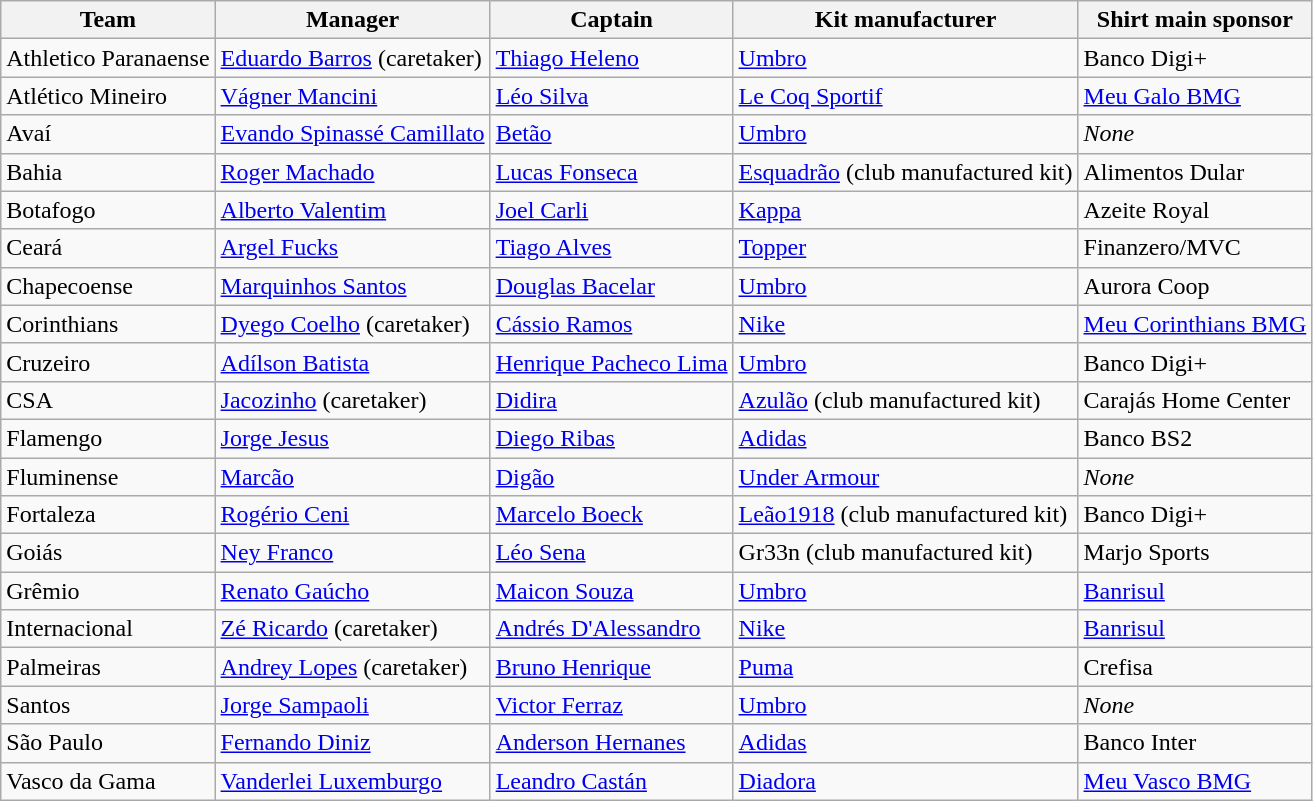<table class="wikitable sortable">
<tr>
<th>Team</th>
<th>Manager</th>
<th>Captain</th>
<th>Kit manufacturer</th>
<th>Shirt main sponsor</th>
</tr>
<tr>
<td>Athletico Paranaense</td>
<td> <a href='#'>Eduardo Barros</a> (caretaker)</td>
<td> <a href='#'>Thiago Heleno</a></td>
<td><a href='#'>Umbro</a></td>
<td>Banco Digi+</td>
</tr>
<tr>
<td>Atlético Mineiro</td>
<td> <a href='#'>Vágner Mancini</a></td>
<td> <a href='#'>Léo Silva</a></td>
<td><a href='#'>Le Coq Sportif</a></td>
<td><a href='#'>Meu Galo BMG</a></td>
</tr>
<tr>
<td>Avaí</td>
<td> <a href='#'>Evando Spinassé Camillato</a></td>
<td> <a href='#'>Betão</a></td>
<td><a href='#'>Umbro</a></td>
<td><em>None</em></td>
</tr>
<tr>
<td>Bahia</td>
<td> <a href='#'>Roger Machado</a></td>
<td> <a href='#'>Lucas Fonseca</a></td>
<td><a href='#'>Esquadrão</a> (club manufactured kit)</td>
<td>Alimentos Dular</td>
</tr>
<tr>
<td>Botafogo</td>
<td> <a href='#'>Alberto Valentim</a></td>
<td> <a href='#'>Joel Carli</a></td>
<td><a href='#'>Kappa</a></td>
<td>Azeite Royal</td>
</tr>
<tr>
<td>Ceará</td>
<td> <a href='#'>Argel Fucks</a></td>
<td> <a href='#'>Tiago Alves</a></td>
<td><a href='#'>Topper</a></td>
<td>Finanzero/MVC</td>
</tr>
<tr>
<td>Chapecoense</td>
<td> <a href='#'>Marquinhos Santos</a></td>
<td> <a href='#'>Douglas Bacelar</a></td>
<td><a href='#'>Umbro</a></td>
<td>Aurora Coop</td>
</tr>
<tr>
<td>Corinthians</td>
<td> <a href='#'>Dyego Coelho</a> (caretaker)</td>
<td> <a href='#'>Cássio Ramos</a></td>
<td><a href='#'>Nike</a></td>
<td><a href='#'>Meu Corinthians BMG</a></td>
</tr>
<tr>
<td>Cruzeiro</td>
<td> <a href='#'>Adílson Batista</a></td>
<td> <a href='#'>Henrique Pacheco Lima</a></td>
<td><a href='#'>Umbro</a></td>
<td>Banco Digi+</td>
</tr>
<tr>
<td>CSA</td>
<td> <a href='#'>Jacozinho</a> (caretaker)</td>
<td> <a href='#'>Didira</a></td>
<td><a href='#'>Azulão</a> (club manufactured kit)</td>
<td>Carajás Home Center</td>
</tr>
<tr>
<td>Flamengo</td>
<td> <a href='#'>Jorge Jesus</a></td>
<td> <a href='#'>Diego Ribas</a></td>
<td><a href='#'>Adidas</a></td>
<td>Banco BS2</td>
</tr>
<tr>
<td>Fluminense</td>
<td> <a href='#'>Marcão</a></td>
<td> <a href='#'>Digão</a></td>
<td><a href='#'>Under Armour</a></td>
<td><em>None</em></td>
</tr>
<tr>
<td>Fortaleza</td>
<td> <a href='#'>Rogério Ceni</a></td>
<td> <a href='#'>Marcelo Boeck</a></td>
<td><a href='#'>Leão1918</a> (club manufactured kit)</td>
<td>Banco Digi+</td>
</tr>
<tr>
<td>Goiás</td>
<td> <a href='#'>Ney Franco</a></td>
<td> <a href='#'>Léo Sena</a></td>
<td>Gr33n (club manufactured kit)</td>
<td>Marjo Sports</td>
</tr>
<tr>
<td>Grêmio</td>
<td> <a href='#'>Renato Gaúcho</a></td>
<td> <a href='#'>Maicon Souza</a></td>
<td><a href='#'>Umbro</a></td>
<td><a href='#'>Banrisul</a></td>
</tr>
<tr>
<td>Internacional</td>
<td> <a href='#'>Zé Ricardo</a> (caretaker)</td>
<td> <a href='#'>Andrés D'Alessandro</a></td>
<td><a href='#'>Nike</a></td>
<td><a href='#'>Banrisul</a></td>
</tr>
<tr>
<td>Palmeiras</td>
<td> <a href='#'>Andrey Lopes</a> (caretaker)</td>
<td> <a href='#'>Bruno Henrique</a></td>
<td><a href='#'>Puma</a></td>
<td>Crefisa</td>
</tr>
<tr>
<td>Santos</td>
<td> <a href='#'>Jorge Sampaoli</a></td>
<td> <a href='#'>Victor Ferraz</a></td>
<td><a href='#'>Umbro</a></td>
<td><em>None</em></td>
</tr>
<tr>
<td>São Paulo</td>
<td> <a href='#'>Fernando Diniz</a></td>
<td> <a href='#'>Anderson Hernanes</a></td>
<td><a href='#'>Adidas</a></td>
<td>Banco Inter</td>
</tr>
<tr>
<td>Vasco da Gama</td>
<td> <a href='#'>Vanderlei Luxemburgo</a></td>
<td> <a href='#'>Leandro Castán</a></td>
<td><a href='#'>Diadora</a></td>
<td><a href='#'>Meu Vasco BMG</a></td>
</tr>
</table>
